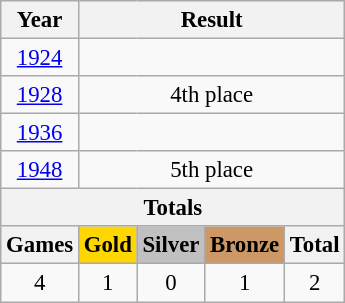<table class="wikitable" style="text-align:center; font-size:95%;">
<tr>
<th>Year</th>
<th colspan=4>Result</th>
</tr>
<tr>
<td><a href='#'>1924</a></td>
<td colspan=4></td>
</tr>
<tr>
<td><a href='#'>1928</a></td>
<td colspan=4>4th place</td>
</tr>
<tr>
<td><a href='#'>1936</a></td>
<td colspan=4></td>
</tr>
<tr>
<td><a href='#'>1948</a></td>
<td colspan=4>5th place</td>
</tr>
<tr>
<th colspan=5><strong>Totals</strong></th>
</tr>
<tr>
<th>Games</th>
<th style="background:gold">Gold</th>
<th style="background:silver">Silver</th>
<th style="background:#c96">Bronze</th>
<th>Total</th>
</tr>
<tr>
<td>4</td>
<td>1</td>
<td>0</td>
<td>1</td>
<td>2</td>
</tr>
</table>
